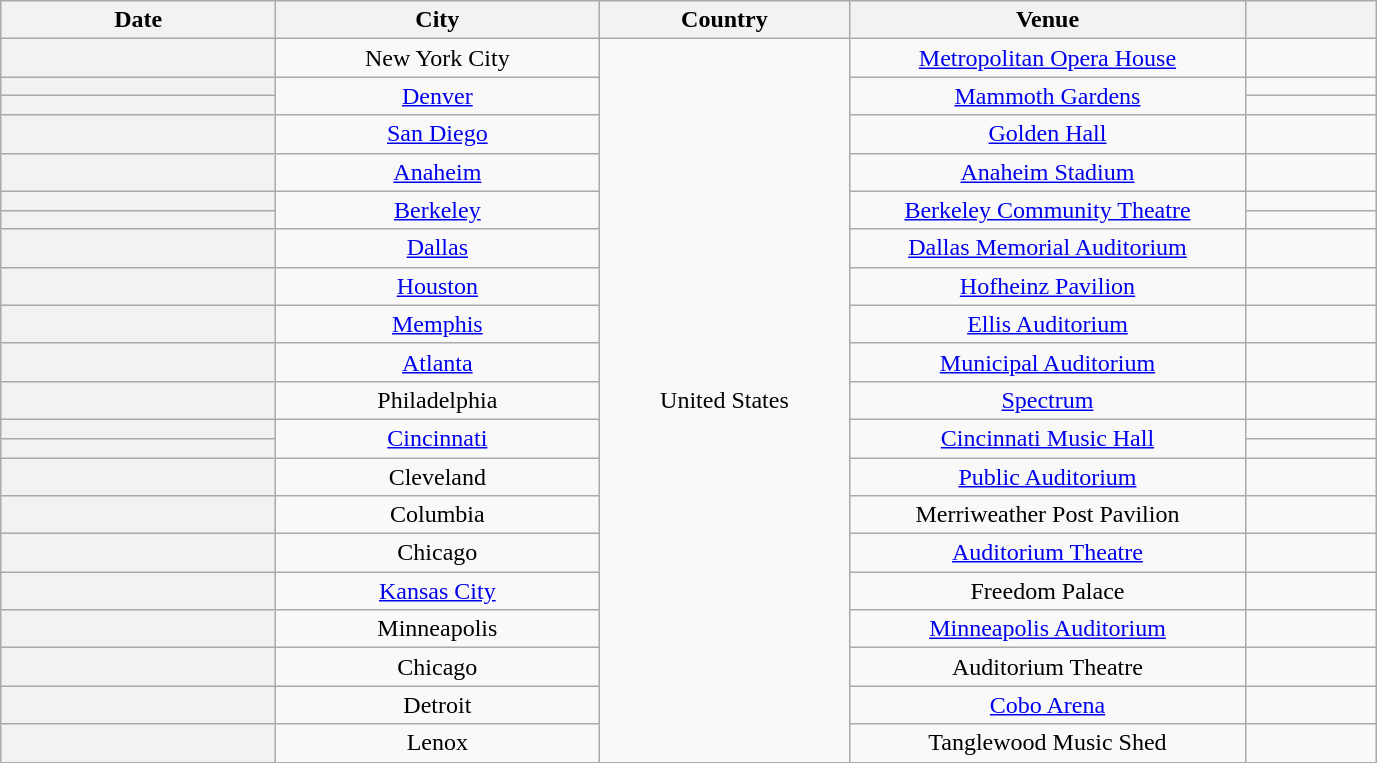<table class="wikitable sortable plainrowheaders" style="text-align:center;">
<tr>
<th scope="col" style="width:11em;">Date</th>
<th scope="col" style="width:13em;">City</th>
<th scope="col" style="width:10em;">Country</th>
<th scope="col" style="width:16em;">Venue</th>
<th scope="col" style="width:5em;" class="unsortable"></th>
</tr>
<tr>
<th scope="row"></th>
<td>New York City</td>
<td rowspan="22">United States</td>
<td><a href='#'>Metropolitan Opera House</a></td>
<td></td>
</tr>
<tr>
<th scope="row"></th>
<td rowspan="2"><a href='#'>Denver</a></td>
<td rowspan="2"><a href='#'>Mammoth Gardens</a></td>
<td></td>
</tr>
<tr>
<th scope="row"></th>
<td></td>
</tr>
<tr>
<th scope="row"></th>
<td><a href='#'>San Diego</a></td>
<td><a href='#'>Golden Hall</a></td>
<td></td>
</tr>
<tr>
<th scope="row"></th>
<td><a href='#'>Anaheim</a></td>
<td><a href='#'>Anaheim Stadium</a></td>
<td></td>
</tr>
<tr>
<th scope="row"></th>
<td rowspan="2"><a href='#'>Berkeley</a></td>
<td rowspan="2"><a href='#'>Berkeley Community Theatre</a></td>
<td></td>
</tr>
<tr>
<th scope="row"></th>
<td></td>
</tr>
<tr>
<th scope="row"></th>
<td><a href='#'>Dallas</a></td>
<td><a href='#'>Dallas Memorial Auditorium</a></td>
<td></td>
</tr>
<tr>
<th scope="row"></th>
<td><a href='#'>Houston</a></td>
<td><a href='#'>Hofheinz Pavilion</a></td>
<td></td>
</tr>
<tr>
<th scope="row"></th>
<td><a href='#'>Memphis</a></td>
<td><a href='#'>Ellis Auditorium</a></td>
<td></td>
</tr>
<tr>
<th scope="row"></th>
<td><a href='#'>Atlanta</a></td>
<td><a href='#'>Municipal Auditorium</a></td>
<td></td>
</tr>
<tr>
<th scope="row"></th>
<td>Philadelphia</td>
<td><a href='#'>Spectrum</a></td>
<td></td>
</tr>
<tr>
<th scope="row"></th>
<td rowspan="2"><a href='#'>Cincinnati</a></td>
<td rowspan="2"><a href='#'>Cincinnati Music Hall</a></td>
<td></td>
</tr>
<tr>
<th scope="row"></th>
<td></td>
</tr>
<tr>
<th scope="row"></th>
<td>Cleveland</td>
<td><a href='#'>Public Auditorium</a></td>
<td></td>
</tr>
<tr>
<th scope="row"></th>
<td>Columbia</td>
<td>Merriweather Post Pavilion</td>
<td></td>
</tr>
<tr>
<th scope="row"></th>
<td>Chicago</td>
<td><a href='#'>Auditorium Theatre</a></td>
<td></td>
</tr>
<tr>
<th scope="row"></th>
<td><a href='#'>Kansas City</a></td>
<td>Freedom Palace</td>
<td></td>
</tr>
<tr>
<th scope="row"></th>
<td>Minneapolis</td>
<td><a href='#'>Minneapolis Auditorium</a></td>
<td></td>
</tr>
<tr>
<th scope="row"></th>
<td>Chicago</td>
<td>Auditorium Theatre</td>
<td></td>
</tr>
<tr>
<th scope="row"></th>
<td>Detroit</td>
<td><a href='#'>Cobo Arena</a></td>
<td></td>
</tr>
<tr>
<th scope="row"></th>
<td>Lenox</td>
<td>Tanglewood Music Shed</td>
<td></td>
</tr>
</table>
